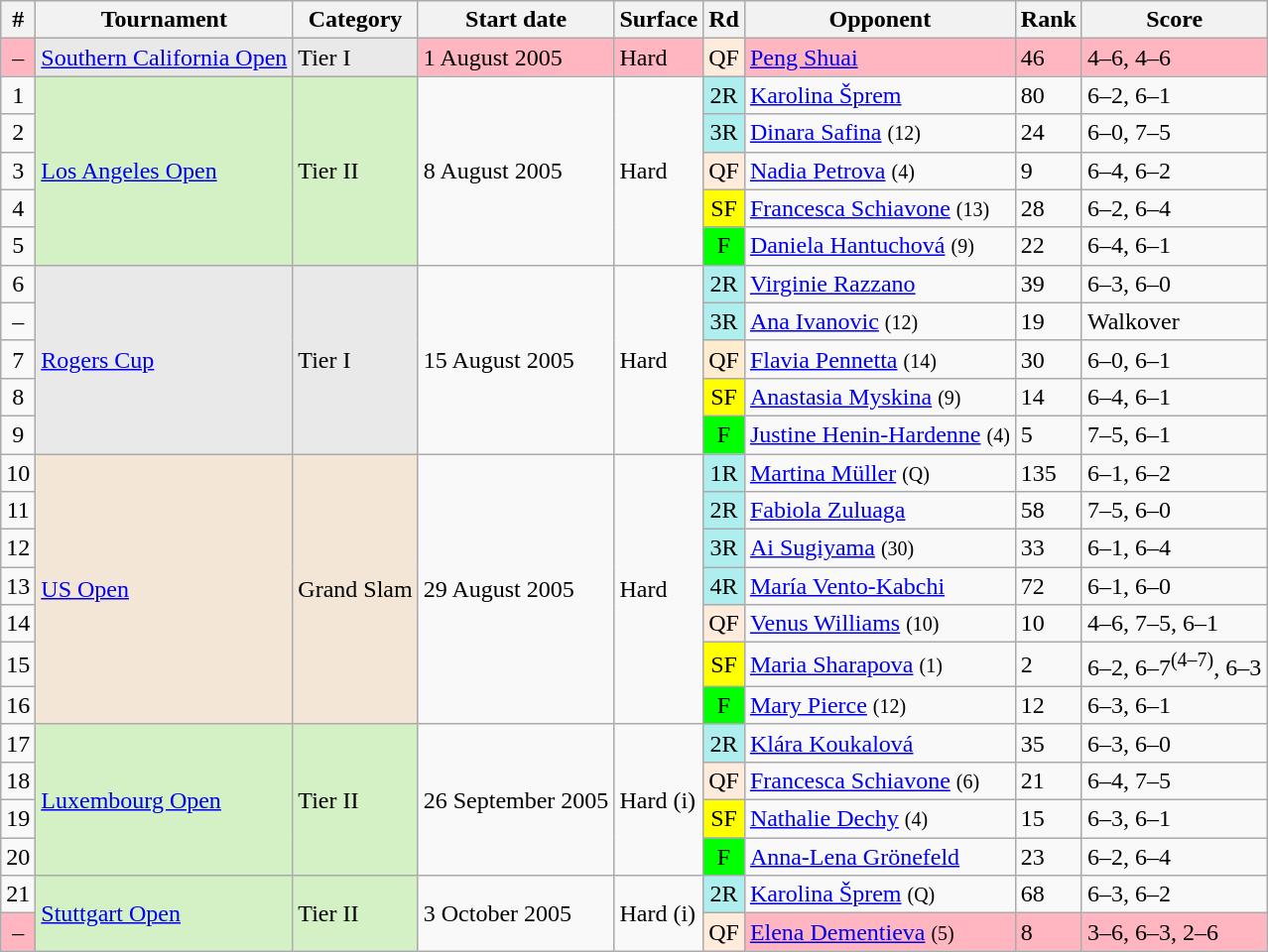<table class="wikitable sortable">
<tr>
<th scope="col">#</th>
<th scope="col">Tournament</th>
<th scope="col">Category</th>
<th scope="col">Start date</th>
<th scope="col">Surface</th>
<th scope="col">Rd</th>
<th scope="col">Opponent</th>
<th scope="col">Rank</th>
<th scope="col" class="unsortable">Score</th>
</tr>
<tr style="background:lightpink">
<td style="text-align:center">–</td>
<td style="background:#e9e9e9;"><a href='#'>Southern California Open</a></td>
<td style="background:#e9e9e9;">Tier I</td>
<td>1 August 2005</td>
<td>Hard</td>
<td style="text-align:center; background:#ffebdc;">QF</td>
<td> <a href='#'>Peng Shuai</a></td>
<td style="text-align:left">46</td>
<td>4–6, 4–6</td>
</tr>
<tr>
<td style="text-align:center">1</td>
<td style="background:#d4f1c5;" rowspan="5"><a href='#'>Los Angeles Open</a></td>
<td style="background:#d4f1c5;" rowspan="5">Tier II</td>
<td rowspan="5">8 August 2005</td>
<td rowspan="5">Hard</td>
<td style="text-align:center; background:#afeeee;">2R</td>
<td> <a href='#'>Karolina Šprem</a></td>
<td style="text-align:left">80</td>
<td>6–2, 6–1</td>
</tr>
<tr>
<td style="text-align:center">2</td>
<td style="text-align:center; background:#afeeee;">3R</td>
<td> <a href='#'>Dinara Safina</a> <small>(12)</small></td>
<td style="text-align:left">24</td>
<td>6–0, 7–5</td>
</tr>
<tr>
<td style="text-align:center">3</td>
<td style="text-align:center; background:#ffebdc;">QF</td>
<td> <a href='#'>Nadia Petrova</a> <small>(4)</small></td>
<td style="text-align:left">9</td>
<td>6–4, 6–2</td>
</tr>
<tr>
<td style="text-align:center">4</td>
<td style="text-align:center; background:yellow;">SF</td>
<td> <a href='#'>Francesca Schiavone</a> <small>(13)</small></td>
<td style="text-align:left">28</td>
<td>6–2, 6–4</td>
</tr>
<tr>
<td style="text-align:center">5</td>
<td style="text-align:center; background:lime;">F</td>
<td> <a href='#'>Daniela Hantuchová</a> <small>(9)</small></td>
<td style="text-align:left">22</td>
<td>6–4, 6–1</td>
</tr>
<tr>
<td style="text-align:center">6</td>
<td style="background:#e9e9e9;" rowspan="5"><a href='#'>Rogers Cup</a></td>
<td style="background:#e9e9e9;" rowspan="5">Tier I</td>
<td rowspan="5">15 August 2005</td>
<td rowspan="5">Hard</td>
<td style="text-align:center; background:#afeeee;">2R</td>
<td> <a href='#'>Virginie Razzano</a></td>
<td style="text-align:left">39</td>
<td>6–3, 6–0</td>
</tr>
<tr>
<td style="text-align:center">–</td>
<td style="text-align:center; background:#afeeee;">3R</td>
<td> <a href='#'>Ana Ivanovic</a> <small>(12)</small></td>
<td style="text-align:left">19</td>
<td>Walkover</td>
</tr>
<tr>
<td style="text-align:center">7</td>
<td style="text-align:center; background:#ffebcd;">QF</td>
<td> <a href='#'>Flavia Pennetta</a> <small>(14)</small></td>
<td style="text-align:left">30</td>
<td>6–0, 6–1</td>
</tr>
<tr>
<td style="text-align:center">8</td>
<td style="text-align:center; background:yellow;">SF</td>
<td> <a href='#'>Anastasia Myskina</a> <small>(9)</small></td>
<td style="text-align:left">14</td>
<td>6–4, 6–1</td>
</tr>
<tr>
<td style="text-align:center">9</td>
<td style="text-align:center; background:lime;">F</td>
<td> <a href='#'>Justine Henin-Hardenne</a> <small>(4)</small></td>
<td style="text-align:left">5</td>
<td>7–5, 6–1</td>
</tr>
<tr>
<td style="text-align:center">10</td>
<td style="background:#f3e6d7;" rowspan="7"><a href='#'>US Open</a></td>
<td style="background:#f3e6d7;" rowspan="7">Grand Slam</td>
<td rowspan="7">29 August 2005</td>
<td rowspan="7">Hard</td>
<td style="text-align:center; background:#afeeee;">1R</td>
<td> <a href='#'>Martina Müller</a> <small>(Q)</small></td>
<td style="text-align:left">135</td>
<td>6–1, 6–2</td>
</tr>
<tr>
<td style="text-align:center">11</td>
<td style="text-align:center; background:#afeeee;">2R</td>
<td> <a href='#'>Fabiola Zuluaga</a></td>
<td style="text-align:left">58</td>
<td>7–5, 6–0</td>
</tr>
<tr>
<td style="text-align:center">12</td>
<td style="text-align:center; background:#afeeee;">3R</td>
<td> <a href='#'>Ai Sugiyama</a> <small>(30)</small></td>
<td style="text-align:left">33</td>
<td>6–1, 6–4</td>
</tr>
<tr>
<td style="text-align:center">13</td>
<td style="text-align:center; background:#afeeee;">4R</td>
<td> <a href='#'>María Vento-Kabchi</a></td>
<td style="text-align:left">72</td>
<td>6–1, 6–0</td>
</tr>
<tr>
<td style="text-align:center">14</td>
<td style="text-align:center; background:#ffebdc;">QF</td>
<td> <a href='#'>Venus Williams</a> <small>(10)</small></td>
<td style="text-align:left">10</td>
<td>4–6, 7–5, 6–1</td>
</tr>
<tr>
<td style="text-align:center">15</td>
<td style="text-align:center; background:yellow;">SF</td>
<td> <a href='#'>Maria Sharapova</a> <small>(1)</small></td>
<td style="text-align:left">2</td>
<td>6–2, 6–7<sup>(4–7)</sup>, 6–3</td>
</tr>
<tr>
<td style="text-align:center">16</td>
<td style="text-align:center; background:lime;">F</td>
<td> <a href='#'>Mary Pierce</a> <small>(12)</small></td>
<td style="text-align:left">12</td>
<td>6–3, 6–1</td>
</tr>
<tr>
<td style="text-align:center">17</td>
<td style="background:#d4f1c5;" rowspan="4"><a href='#'>Luxembourg Open</a></td>
<td style="background:#d4f1c5;" rowspan="4">Tier II</td>
<td rowspan="4">26 September 2005</td>
<td rowspan="4">Hard (i)</td>
<td style="text-align:center; background:#afeeee;">2R</td>
<td> <a href='#'>Klára Koukalová</a></td>
<td style="text-align:left">35</td>
<td>6–3, 6–0</td>
</tr>
<tr>
<td style="text-align:center">18</td>
<td style="text-align:center; background:#ffebdc;">QF</td>
<td> <a href='#'>Francesca Schiavone</a> <small>(6)</small></td>
<td style="text-align:left">21</td>
<td>6–4, 7–5</td>
</tr>
<tr>
<td style="text-align:center">19</td>
<td style="text-align:center; background:yellow;">SF</td>
<td> <a href='#'>Nathalie Dechy</a> <small>(4)</small></td>
<td style="text-align:left">15</td>
<td>6–3, 6–1</td>
</tr>
<tr>
<td style="text-align:center">20</td>
<td style="text-align:center; background:lime;">F</td>
<td> <a href='#'>Anna-Lena Grönefeld</a></td>
<td style="text-align:left">23</td>
<td>6–2, 6–4</td>
</tr>
<tr>
<td style="text-align:center">21</td>
<td style="background:#d4f1c5;" rowspan="2"><a href='#'>Stuttgart Open</a></td>
<td style="background:#d4f1c5;" rowspan="2">Tier II</td>
<td rowspan="2">3 October 2005</td>
<td rowspan="2">Hard (i)</td>
<td style="text-align:center; background:#afeeee;">2R</td>
<td> <a href='#'>Karolina Šprem</a> <small>(Q)</small></td>
<td style="text-align:left">68</td>
<td>6–3, 6–2</td>
</tr>
<tr bgcolor=lightpink>
<td style="text-align:center">–</td>
<td style="text-align:center; background:#ffebdc;">QF</td>
<td> <a href='#'>Elena Dementieva</a> <small>(5)</small></td>
<td style="text-align:left">8</td>
<td>3–6, 6–3, 2–6</td>
</tr>
</table>
